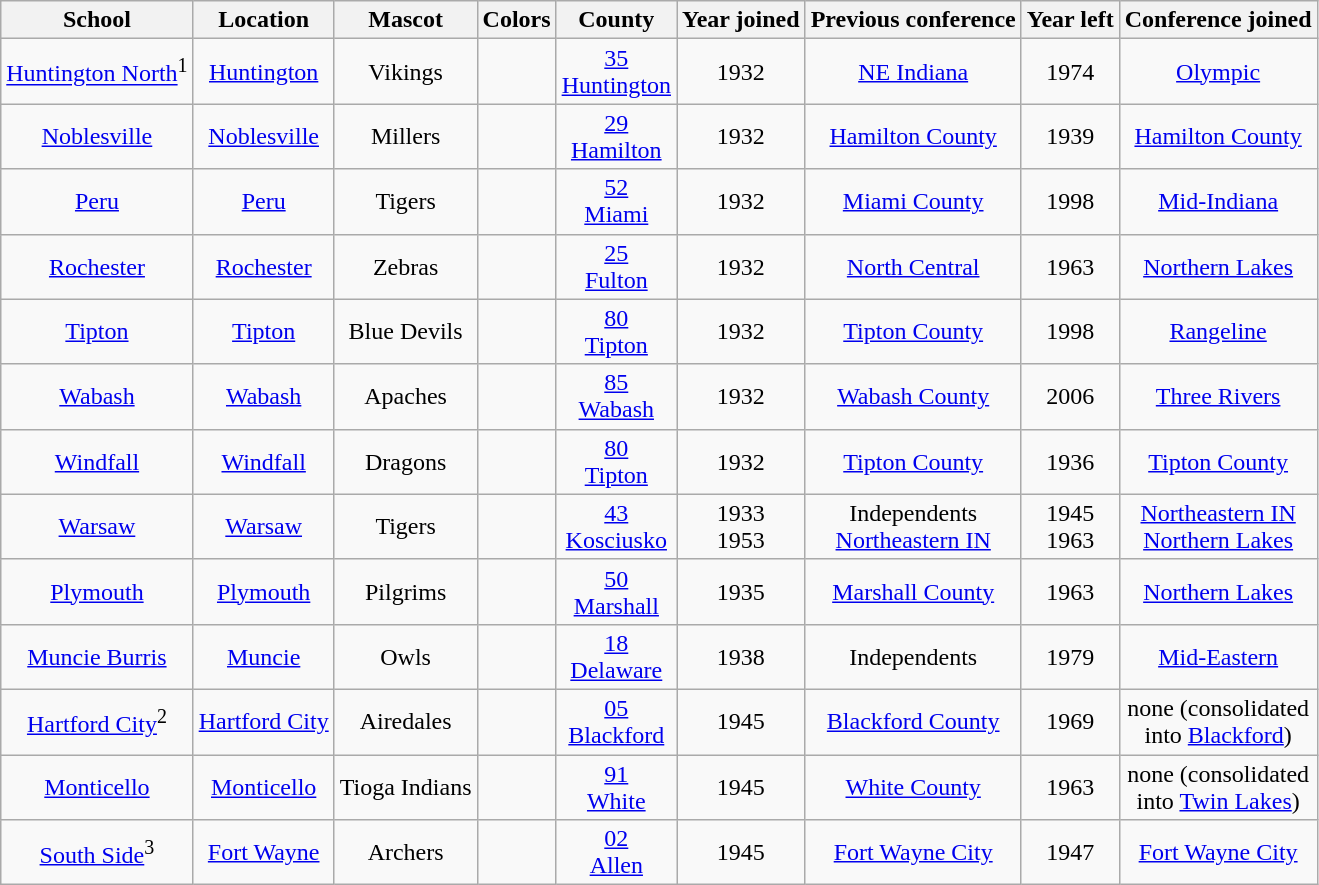<table class="wikitable" style="text-align:center">
<tr>
<th>School</th>
<th>Location</th>
<th>Mascot</th>
<th>Colors</th>
<th>County</th>
<th>Year joined</th>
<th>Previous conference</th>
<th>Year left</th>
<th>Conference joined</th>
</tr>
<tr>
<td><a href='#'>Huntington North</a><sup>1</sup></td>
<td><a href='#'>Huntington</a></td>
<td>Vikings</td>
<td> </td>
<td><a href='#'>35 <br> Huntington</a></td>
<td>1932</td>
<td><a href='#'>NE Indiana</a></td>
<td>1974</td>
<td><a href='#'>Olympic</a></td>
</tr>
<tr>
<td><a href='#'>Noblesville</a></td>
<td><a href='#'>Noblesville</a></td>
<td>Millers</td>
<td> </td>
<td><a href='#'>29 <br> Hamilton</a></td>
<td>1932</td>
<td><a href='#'>Hamilton County</a></td>
<td>1939</td>
<td><a href='#'>Hamilton County</a></td>
</tr>
<tr>
<td><a href='#'>Peru</a></td>
<td><a href='#'>Peru</a></td>
<td>Tigers</td>
<td> </td>
<td><a href='#'>52 <br> Miami</a></td>
<td>1932</td>
<td><a href='#'>Miami County</a></td>
<td>1998</td>
<td><a href='#'>Mid-Indiana</a></td>
</tr>
<tr>
<td><a href='#'>Rochester</a></td>
<td><a href='#'>Rochester</a></td>
<td>Zebras</td>
<td> </td>
<td><a href='#'>25 <br> Fulton</a></td>
<td>1932</td>
<td><a href='#'>North Central</a></td>
<td>1963</td>
<td><a href='#'>Northern Lakes</a></td>
</tr>
<tr>
<td><a href='#'>Tipton</a></td>
<td><a href='#'>Tipton</a></td>
<td>Blue Devils</td>
<td> </td>
<td><a href='#'>80 <br> Tipton</a></td>
<td>1932</td>
<td><a href='#'>Tipton County</a></td>
<td>1998</td>
<td><a href='#'>Rangeline</a></td>
</tr>
<tr>
<td><a href='#'>Wabash</a></td>
<td><a href='#'>Wabash</a></td>
<td>Apaches</td>
<td> </td>
<td><a href='#'>85 <br> Wabash</a></td>
<td>1932</td>
<td><a href='#'>Wabash County</a></td>
<td>2006</td>
<td><a href='#'>Three Rivers</a></td>
</tr>
<tr>
<td><a href='#'>Windfall</a></td>
<td><a href='#'>Windfall</a></td>
<td>Dragons</td>
<td> </td>
<td><a href='#'>80 <br> Tipton</a></td>
<td>1932</td>
<td><a href='#'>Tipton County</a></td>
<td>1936</td>
<td><a href='#'>Tipton County</a></td>
</tr>
<tr>
<td><a href='#'>Warsaw</a></td>
<td><a href='#'>Warsaw</a></td>
<td>Tigers</td>
<td> </td>
<td><a href='#'>43 <br> Kosciusko</a></td>
<td>1933 <br> 1953</td>
<td>Independents <br> <a href='#'>Northeastern IN</a></td>
<td>1945 <br> 1963</td>
<td><a href='#'>Northeastern IN</a> <br> <a href='#'>Northern Lakes</a></td>
</tr>
<tr>
<td><a href='#'>Plymouth</a></td>
<td><a href='#'>Plymouth</a></td>
<td>Pilgrims</td>
<td> </td>
<td><a href='#'>50 <br> Marshall</a></td>
<td>1935</td>
<td><a href='#'>Marshall County</a></td>
<td>1963</td>
<td><a href='#'>Northern Lakes</a></td>
</tr>
<tr>
<td><a href='#'>Muncie Burris</a></td>
<td><a href='#'>Muncie</a></td>
<td>Owls</td>
<td> </td>
<td><a href='#'>18 <br> Delaware</a></td>
<td>1938</td>
<td>Independents</td>
<td>1979</td>
<td><a href='#'>Mid-Eastern</a></td>
</tr>
<tr>
<td><a href='#'>Hartford City</a><sup>2</sup></td>
<td><a href='#'>Hartford City</a></td>
<td>Airedales</td>
<td> </td>
<td><a href='#'>05 <br> Blackford</a></td>
<td>1945</td>
<td><a href='#'>Blackford County</a></td>
<td>1969</td>
<td>none (consolidated <br> into <a href='#'>Blackford</a>)</td>
</tr>
<tr>
<td><a href='#'>Monticello</a></td>
<td><a href='#'>Monticello</a></td>
<td>Tioga Indians</td>
<td> </td>
<td><a href='#'>91 <br> White</a></td>
<td>1945</td>
<td><a href='#'>White County</a></td>
<td>1963</td>
<td>none (consolidated <br> into <a href='#'>Twin Lakes</a>)</td>
</tr>
<tr>
<td><a href='#'>South Side</a><sup>3</sup></td>
<td><a href='#'>Fort Wayne</a></td>
<td>Archers</td>
<td> </td>
<td><a href='#'>02 <br> Allen</a></td>
<td>1945</td>
<td><a href='#'>Fort Wayne City</a></td>
<td>1947</td>
<td><a href='#'>Fort Wayne City</a></td>
</tr>
</table>
